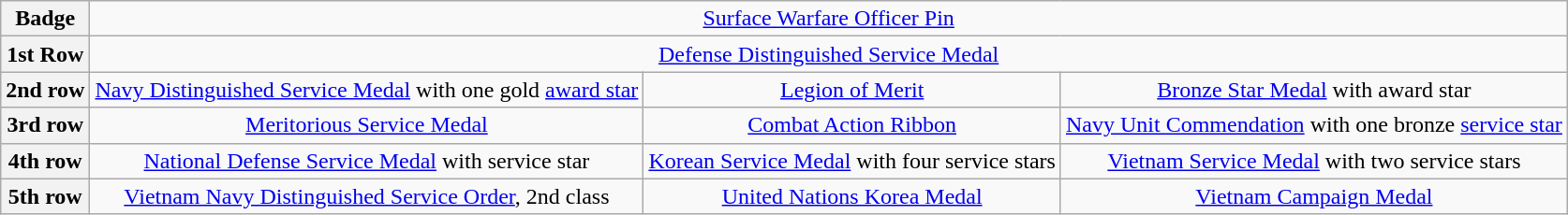<table class="wikitable" style="margin:1em auto; text-align:center;">
<tr>
<th>Badge</th>
<td colspan="3"><a href='#'>Surface Warfare Officer Pin</a></td>
</tr>
<tr>
<th>1st Row</th>
<td colspan="3"><a href='#'>Defense Distinguished Service Medal</a></td>
</tr>
<tr>
<th>2nd row</th>
<td><a href='#'>Navy Distinguished Service Medal</a> with one gold <a href='#'>award star</a></td>
<td><a href='#'>Legion of Merit</a></td>
<td><a href='#'>Bronze Star Medal</a> with award star</td>
</tr>
<tr>
<th>3rd row</th>
<td><a href='#'>Meritorious Service Medal</a></td>
<td><a href='#'>Combat Action Ribbon</a></td>
<td><a href='#'>Navy Unit Commendation</a> with one bronze <a href='#'>service star</a></td>
</tr>
<tr>
<th>4th row</th>
<td><a href='#'>National Defense Service Medal</a> with service star</td>
<td><a href='#'>Korean Service Medal</a> with four service stars</td>
<td><a href='#'>Vietnam Service Medal</a> with two service stars</td>
</tr>
<tr>
<th>5th row</th>
<td><a href='#'>Vietnam Navy Distinguished Service Order</a>, 2nd class</td>
<td><a href='#'>United Nations Korea Medal</a></td>
<td><a href='#'>Vietnam Campaign Medal</a></td>
</tr>
</table>
